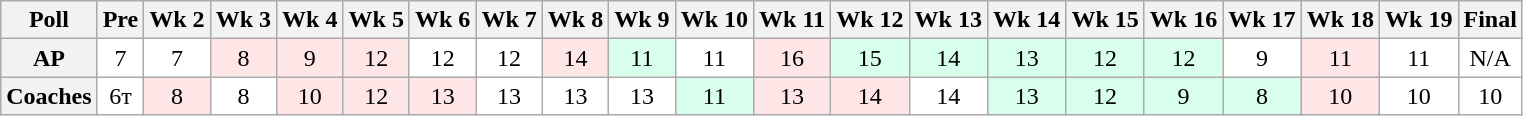<table class="wikitable" style="white-space:nowrap;">
<tr>
<th>Poll</th>
<th>Pre</th>
<th>Wk 2</th>
<th>Wk 3</th>
<th>Wk 4</th>
<th>Wk 5</th>
<th>Wk 6</th>
<th>Wk 7</th>
<th>Wk 8</th>
<th>Wk 9</th>
<th>Wk 10</th>
<th>Wk 11</th>
<th>Wk 12</th>
<th>Wk 13</th>
<th>Wk 14</th>
<th>Wk 15</th>
<th>Wk 16</th>
<th>Wk 17</th>
<th>Wk 18</th>
<th>Wk 19</th>
<th>Final</th>
</tr>
<tr style="text-align:center;">
<th>AP</th>
<td style="background:#FFF;">7</td>
<td style="background:#FFF;">7</td>
<td style="background:#FFE6E6;">8</td>
<td style="background:#FFE6E6;">9</td>
<td style="background:#FFE6E6;">12</td>
<td style="background:#FFF;">12</td>
<td style="background:#FFF;">12</td>
<td style="background:#FFE6E6;">14</td>
<td style="background:#D8FFEB;">11</td>
<td style="background:#FFF;">11</td>
<td style="background:#FFE6E6;">16</td>
<td style="background:#D8FFEB;">15</td>
<td style="background:#D8FFEB;">14</td>
<td style="background:#D8FFEB;">13</td>
<td style="background:#D8FFEB;">12</td>
<td style="background:#D8FFEB;">12</td>
<td style="background:#FFF;">9</td>
<td style="background:#FFE6E6;">11</td>
<td style="background:#FFF;">11</td>
<td style="background:#FFF;">N/A</td>
</tr>
<tr style="text-align:center;">
<th>Coaches</th>
<td style="background:#FFF;">6т</td>
<td style="background:#FFE6E6;">8</td>
<td style="background:#FFF;">8</td>
<td style="background:#FFE6E6;">10</td>
<td style="background:#FFE6E6;">12</td>
<td style="background:#FFE6E6;">13</td>
<td style="background:#FFF;">13</td>
<td style="background:#FFF;">13</td>
<td style="background:#FFF;">13</td>
<td style="background:#D8FFEB;">11</td>
<td style="background:#FFE6E6;">13</td>
<td style="background:#FFE6E6;">14</td>
<td style="background:#FFF;">14</td>
<td style="background:#D8FFEB;">13</td>
<td style="background:#D8FFEB;">12</td>
<td style="background:#D8FFEB;">9</td>
<td style="background:#D8FFEB;">8</td>
<td style="background:#FFE6E6;">10</td>
<td style="background:#FFF;">10</td>
<td style="background:#FFF;">10</td>
</tr>
</table>
